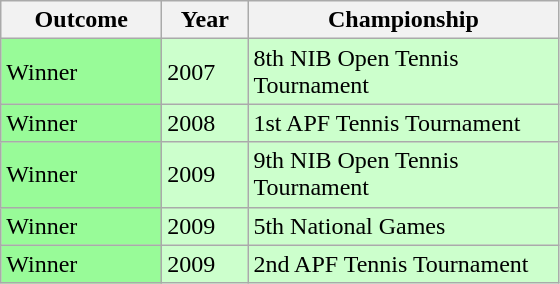<table class="sortable wikitable">
<tr>
<th width=100>Outcome</th>
<th width=50>Year</th>
<th width=200>Championship</th>
</tr>
<tr style="background:#cfc;">
<td bgcolor=98FB98>Winner</td>
<td>2007</td>
<td>8th NIB Open Tennis Tournament</td>
</tr>
<tr style="background:#cfc;">
<td bgcolor=98FB98>Winner</td>
<td>2008</td>
<td>1st APF Tennis Tournament</td>
</tr>
<tr style="background:#cfc;">
<td bgcolor=98FB98>Winner</td>
<td>2009</td>
<td>9th NIB Open Tennis Tournament</td>
</tr>
<tr style="background:#cfc;">
<td bgcolor=98FB98>Winner</td>
<td>2009</td>
<td>5th National Games</td>
</tr>
<tr style="background:#cfc;">
<td bgcolor=98FB98>Winner</td>
<td>2009</td>
<td>2nd APF Tennis Tournament</td>
</tr>
</table>
